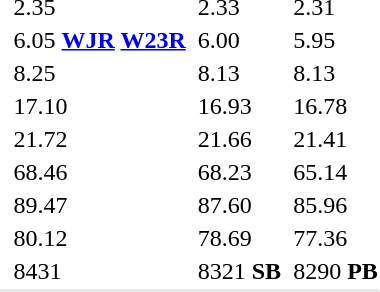<table>
<tr>
<td></td>
<td></td>
<td>2.35</td>
<td></td>
<td>2.33</td>
<td></td>
<td>2.31</td>
</tr>
<tr>
<td></td>
<td></td>
<td>6.05 <strong><a href='#'>WJR</a> <a href='#'>W23R</a></strong></td>
<td></td>
<td>6.00</td>
<td></td>
<td>5.95</td>
</tr>
<tr>
<td></td>
<td></td>
<td>8.25</td>
<td></td>
<td>8.13</td>
<td></td>
<td>8.13</td>
</tr>
<tr>
<td></td>
<td></td>
<td>17.10</td>
<td></td>
<td>16.93</td>
<td></td>
<td>16.78</td>
</tr>
<tr>
<td></td>
<td></td>
<td>21.72</td>
<td></td>
<td>21.66</td>
<td></td>
<td>21.41</td>
</tr>
<tr>
<td></td>
<td></td>
<td>68.46</td>
<td></td>
<td>68.23</td>
<td></td>
<td>65.14</td>
</tr>
<tr>
<td></td>
<td></td>
<td>89.47</td>
<td></td>
<td>87.60</td>
<td></td>
<td>85.96</td>
</tr>
<tr>
<td></td>
<td></td>
<td>80.12</td>
<td></td>
<td>78.69</td>
<td></td>
<td>77.36</td>
</tr>
<tr>
<td></td>
<td></td>
<td>8431</td>
<td></td>
<td>8321 <strong>SB</strong></td>
<td></td>
<td>8290 <strong>PB</strong></td>
</tr>
<tr bgcolor=e8e8e8>
<td colspan=7></td>
</tr>
</table>
